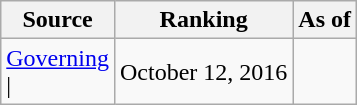<table class="wikitable" style="text-align:center">
<tr>
<th>Source</th>
<th>Ranking</th>
<th>As of</th>
</tr>
<tr>
<td align=left><a href='#'>Governing</a><br>| </td>
<td>October 12, 2016</td>
</tr>
</table>
